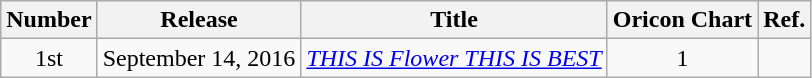<table class="wikitable">
<tr>
<th>Number</th>
<th>Release</th>
<th>Title</th>
<th>Oricon Chart</th>
<th>Ref.</th>
</tr>
<tr>
<td align="center">1st</td>
<td>September 14, 2016</td>
<td><a href='#'><em>THIS IS Flower THIS IS BEST</em></a></td>
<td align="center">1</td>
<td></td>
</tr>
</table>
